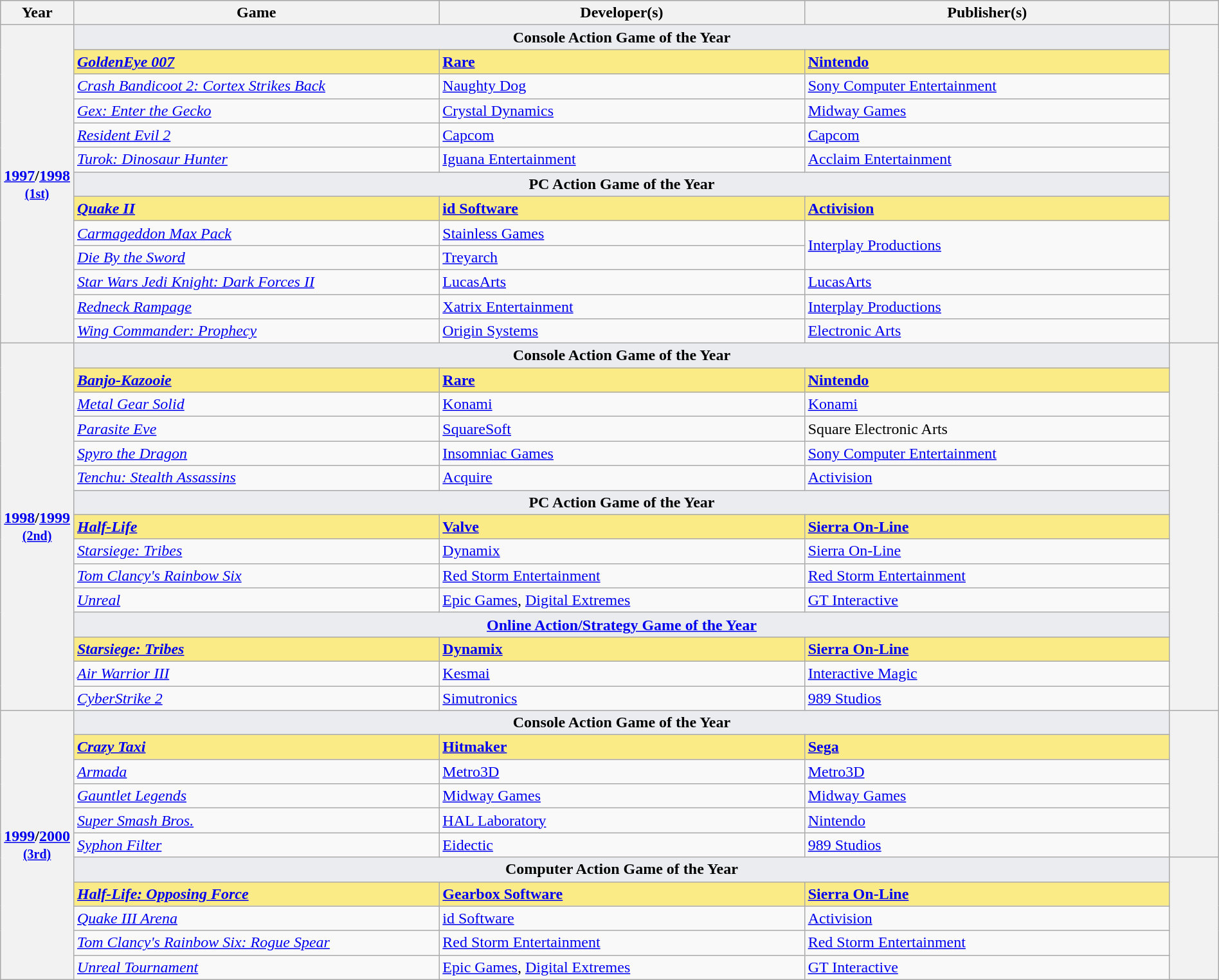<table class="wikitable sortable" rowspan=2 style="width:100%">
<tr style="background:#bebebe;">
<th scope="col" style="width:6%;">Year</th>
<th scope="col" style="width:30%;">Game</th>
<th scope="col" style="width:30%;">Developer(s)</th>
<th scope="col" style="width:30%;">Publisher(s)</th>
<th scope="col" style="width:4%;" class="unsortable"></th>
</tr>
<tr>
<th scope="row" rowspan="13" style="text-align:center"><a href='#'>1997</a>/<a href='#'>1998</a> <br><small><a href='#'>(1st)</a> </small></th>
<td colspan=3 style="text-align:center; background:#EBECF0"><strong>Console Action Game of the Year</strong></td>
<th scope="row" rowspan="13" style="text-align;center;"></th>
</tr>
<tr>
<td style="background:#FAEB86"><strong><em><a href='#'>GoldenEye 007</a></em></strong></td>
<td style="background:#FAEB86"><strong><a href='#'>Rare</a></strong></td>
<td style="background:#FAEB86"><strong><a href='#'>Nintendo</a></strong></td>
</tr>
<tr>
<td><em><a href='#'>Crash Bandicoot 2: Cortex Strikes Back</a></em></td>
<td><a href='#'>Naughty Dog</a></td>
<td><a href='#'>Sony Computer Entertainment</a></td>
</tr>
<tr>
<td><em><a href='#'>Gex: Enter the Gecko</a></em></td>
<td><a href='#'>Crystal Dynamics</a></td>
<td><a href='#'>Midway Games</a></td>
</tr>
<tr>
<td><em><a href='#'>Resident Evil 2</a></em></td>
<td><a href='#'>Capcom</a></td>
<td><a href='#'>Capcom</a></td>
</tr>
<tr>
<td><em><a href='#'>Turok: Dinosaur Hunter</a></em></td>
<td><a href='#'>Iguana Entertainment</a></td>
<td><a href='#'>Acclaim Entertainment</a></td>
</tr>
<tr>
<td colspan=3 style="text-align:center; background:#EBECF0"><strong>PC Action Game of the Year</strong></td>
</tr>
<tr>
<td style="background:#FAEB86"><strong><em><a href='#'>Quake II</a></em></strong></td>
<td style="background:#FAEB86"><strong><a href='#'>id Software</a></strong></td>
<td style="background:#FAEB86"><strong><a href='#'>Activision</a></strong></td>
</tr>
<tr>
<td><em><a href='#'>Carmageddon Max Pack</a></em></td>
<td><a href='#'>Stainless Games</a></td>
<td rowspan=2><a href='#'>Interplay Productions</a></td>
</tr>
<tr>
<td><em><a href='#'>Die By the Sword</a></em></td>
<td><a href='#'>Treyarch</a></td>
</tr>
<tr>
<td><em><a href='#'>Star Wars Jedi Knight: Dark Forces II</a></em></td>
<td><a href='#'>LucasArts</a></td>
<td><a href='#'>LucasArts</a></td>
</tr>
<tr>
<td><em><a href='#'>Redneck Rampage</a></em></td>
<td><a href='#'>Xatrix Entertainment</a></td>
<td><a href='#'>Interplay Productions</a></td>
</tr>
<tr>
<td><em><a href='#'>Wing Commander: Prophecy</a></em></td>
<td><a href='#'>Origin Systems</a></td>
<td><a href='#'>Electronic Arts</a></td>
</tr>
<tr>
<th scope="row" rowspan="15" style="text-align:center"><a href='#'>1998</a>/<a href='#'>1999</a> <br><small><a href='#'>(2nd)</a> </small></th>
<td colspan=3 style="text-align:center; background:#EBECF0"><strong>Console Action Game of the Year</strong></td>
<th scope="row" rowspan="15" style="text-align;center;"></th>
</tr>
<tr>
<td style="background:#FAEB86"><strong><em><a href='#'>Banjo-Kazooie</a></em></strong></td>
<td style="background:#FAEB86"><strong><a href='#'>Rare</a></strong></td>
<td style="background:#FAEB86"><strong><a href='#'>Nintendo</a></strong></td>
</tr>
<tr>
<td><em><a href='#'>Metal Gear Solid</a></em></td>
<td><a href='#'>Konami</a></td>
<td><a href='#'>Konami</a></td>
</tr>
<tr>
<td><em><a href='#'>Parasite Eve</a></em></td>
<td><a href='#'>SquareSoft</a></td>
<td>Square Electronic Arts</td>
</tr>
<tr>
<td><em><a href='#'>Spyro the Dragon</a></em></td>
<td><a href='#'>Insomniac Games</a></td>
<td><a href='#'>Sony Computer Entertainment</a></td>
</tr>
<tr>
<td><em><a href='#'>Tenchu: Stealth Assassins</a></em></td>
<td><a href='#'>Acquire</a></td>
<td><a href='#'>Activision</a></td>
</tr>
<tr>
<td colspan=3 style="text-align:center; background:#EBECF0"><strong>PC Action Game of the Year</strong></td>
</tr>
<tr>
<td style="background:#FAEB86"><strong><em><a href='#'>Half-Life</a></em></strong></td>
<td style="background:#FAEB86"><strong><a href='#'>Valve</a></strong></td>
<td style="background:#FAEB86"><strong><a href='#'>Sierra On-Line</a></strong></td>
</tr>
<tr>
<td><em><a href='#'>Starsiege: Tribes</a></em></td>
<td><a href='#'>Dynamix</a></td>
<td><a href='#'>Sierra On-Line</a></td>
</tr>
<tr>
<td><em><a href='#'>Tom Clancy's Rainbow Six</a></em></td>
<td><a href='#'>Red Storm Entertainment</a></td>
<td><a href='#'>Red Storm Entertainment</a></td>
</tr>
<tr>
<td><em><a href='#'>Unreal</a></em></td>
<td><a href='#'>Epic Games</a>, <a href='#'>Digital Extremes</a></td>
<td><a href='#'>GT Interactive</a></td>
</tr>
<tr>
<td colspan=3 style="text-align:center; background:#EBECF0"><strong><a href='#'>Online Action/Strategy Game of the Year</a></strong></td>
</tr>
<tr>
<td style="background:#FAEB86"><strong><em><a href='#'>Starsiege: Tribes</a></em></strong></td>
<td style="background:#FAEB86"><strong><a href='#'>Dynamix</a></strong></td>
<td style="background:#FAEB86"><strong><a href='#'>Sierra On-Line</a></strong></td>
</tr>
<tr>
<td><em><a href='#'>Air Warrior III</a></em></td>
<td><a href='#'>Kesmai</a></td>
<td><a href='#'>Interactive Magic</a></td>
</tr>
<tr>
<td><em><a href='#'>CyberStrike 2</a></em></td>
<td><a href='#'>Simutronics</a></td>
<td><a href='#'>989 Studios</a></td>
</tr>
<tr>
<th scope="row" rowspan="11" style="text-align:center"><a href='#'>1999</a>/<a href='#'>2000</a> <br><small><a href='#'>(3rd)</a> </small></th>
<td colspan=3 style="text-align:center; background:#EBECF0"><strong>Console Action Game of the Year</strong></td>
<th scope="row" rowspan="6" style="text-align;center;"></th>
</tr>
<tr>
<td style="background:#FAEB86"><strong><em><a href='#'>Crazy Taxi</a></em></strong></td>
<td style="background:#FAEB86"><strong><a href='#'>Hitmaker</a></strong></td>
<td style="background:#FAEB86"><strong><a href='#'>Sega</a></strong></td>
</tr>
<tr>
<td><em><a href='#'>Armada</a></em></td>
<td><a href='#'>Metro3D</a></td>
<td><a href='#'>Metro3D</a></td>
</tr>
<tr>
<td><em><a href='#'>Gauntlet Legends</a></em></td>
<td><a href='#'>Midway Games</a></td>
<td><a href='#'>Midway Games</a></td>
</tr>
<tr>
<td><em><a href='#'>Super Smash Bros.</a></em></td>
<td><a href='#'>HAL Laboratory</a></td>
<td><a href='#'>Nintendo</a></td>
</tr>
<tr>
<td><em><a href='#'>Syphon Filter</a></em></td>
<td><a href='#'>Eidectic</a></td>
<td><a href='#'>989 Studios</a></td>
</tr>
<tr>
<td colspan=3 style="text-align:center; background:#EBECF0"><strong>Computer Action Game of the Year</strong></td>
<th scope="row" rowspan="5" style="text-align;center;"></th>
</tr>
<tr>
<td style="background:#FAEB86"><strong><em><a href='#'>Half-Life: Opposing Force</a></em></strong></td>
<td style="background:#FAEB86"><strong><a href='#'>Gearbox Software</a></strong></td>
<td style="background:#FAEB86"><strong><a href='#'>Sierra On-Line</a></strong></td>
</tr>
<tr>
<td><em><a href='#'>Quake III Arena</a></em></td>
<td><a href='#'>id Software</a></td>
<td><a href='#'>Activision</a></td>
</tr>
<tr>
<td><em><a href='#'>Tom Clancy's Rainbow Six: Rogue Spear</a></em></td>
<td><a href='#'>Red Storm Entertainment</a></td>
<td><a href='#'>Red Storm Entertainment</a></td>
</tr>
<tr>
<td><em><a href='#'>Unreal Tournament</a></em></td>
<td><a href='#'>Epic Games</a>, <a href='#'>Digital Extremes</a></td>
<td><a href='#'>GT Interactive</a></td>
</tr>
</table>
